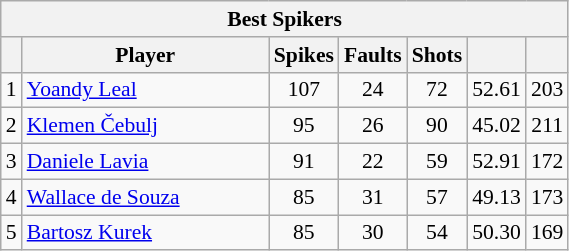<table class="wikitable sortable" style=font-size:90%>
<tr>
<th colspan=7>Best Spikers</th>
</tr>
<tr>
<th></th>
<th width=158>Player</th>
<th width=20>Spikes</th>
<th width=20>Faults</th>
<th width=20>Shots</th>
<th width=20></th>
<th width=20></th>
</tr>
<tr>
<td align=center>1</td>
<td> <a href='#'>Yoandy Leal</a></td>
<td align=center>107</td>
<td align=center>24</td>
<td align=center>72</td>
<td align=center>52.61</td>
<td align=center>203</td>
</tr>
<tr>
<td align=center>2</td>
<td> <a href='#'>Klemen Čebulj</a></td>
<td align=center>95</td>
<td align=center>26</td>
<td align=center>90</td>
<td align=center>45.02</td>
<td align=center>211</td>
</tr>
<tr>
<td align=center>3</td>
<td> <a href='#'>Daniele Lavia</a></td>
<td align=center>91</td>
<td align=center>22</td>
<td align=center>59</td>
<td align=center>52.91</td>
<td align=center>172</td>
</tr>
<tr>
<td align=center>4</td>
<td> <a href='#'>Wallace de Souza</a></td>
<td align=center>85</td>
<td align=center>31</td>
<td align=center>57</td>
<td align=center>49.13</td>
<td align=center>173</td>
</tr>
<tr>
<td align=center>5</td>
<td> <a href='#'>Bartosz Kurek</a></td>
<td align=center>85</td>
<td align=center>30</td>
<td align=center>54</td>
<td align=center>50.30</td>
<td align=center>169</td>
</tr>
</table>
